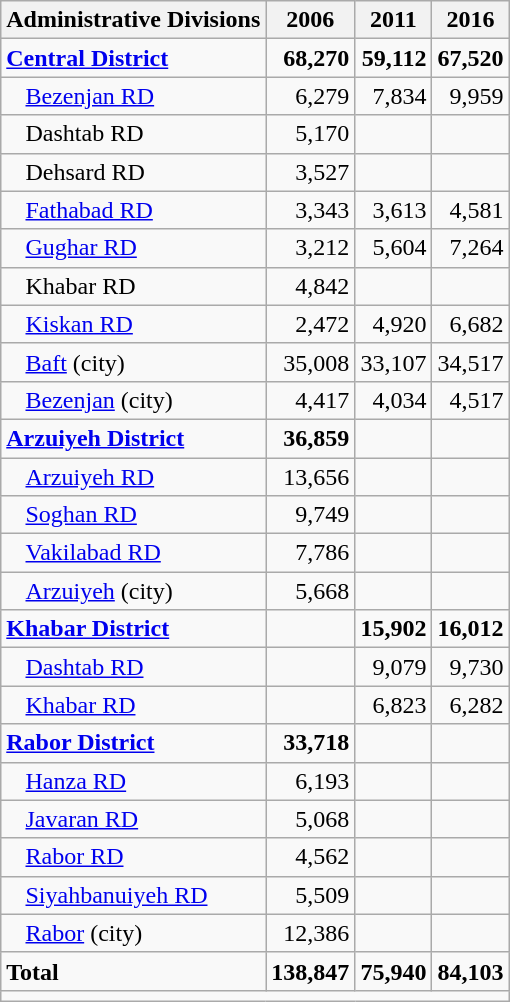<table class="wikitable">
<tr>
<th>Administrative Divisions</th>
<th>2006</th>
<th>2011</th>
<th>2016</th>
</tr>
<tr>
<td><strong><a href='#'>Central District</a></strong></td>
<td style="text-align: right;"><strong>68,270</strong></td>
<td style="text-align: right;"><strong>59,112</strong></td>
<td style="text-align: right;"><strong>67,520</strong></td>
</tr>
<tr>
<td style="padding-left: 1em;"><a href='#'>Bezenjan RD</a></td>
<td style="text-align: right;">6,279</td>
<td style="text-align: right;">7,834</td>
<td style="text-align: right;">9,959</td>
</tr>
<tr>
<td style="padding-left: 1em;">Dashtab RD</td>
<td style="text-align: right;">5,170</td>
<td style="text-align: right;"></td>
<td style="text-align: right;"></td>
</tr>
<tr>
<td style="padding-left: 1em;">Dehsard RD</td>
<td style="text-align: right;">3,527</td>
<td style="text-align: right;"></td>
<td style="text-align: right;"></td>
</tr>
<tr>
<td style="padding-left: 1em;"><a href='#'>Fathabad RD</a></td>
<td style="text-align: right;">3,343</td>
<td style="text-align: right;">3,613</td>
<td style="text-align: right;">4,581</td>
</tr>
<tr>
<td style="padding-left: 1em;"><a href='#'>Gughar RD</a></td>
<td style="text-align: right;">3,212</td>
<td style="text-align: right;">5,604</td>
<td style="text-align: right;">7,264</td>
</tr>
<tr>
<td style="padding-left: 1em;">Khabar RD</td>
<td style="text-align: right;">4,842</td>
<td style="text-align: right;"></td>
<td style="text-align: right;"></td>
</tr>
<tr>
<td style="padding-left: 1em;"><a href='#'>Kiskan RD</a></td>
<td style="text-align: right;">2,472</td>
<td style="text-align: right;">4,920</td>
<td style="text-align: right;">6,682</td>
</tr>
<tr>
<td style="padding-left: 1em;"><a href='#'>Baft</a> (city)</td>
<td style="text-align: right;">35,008</td>
<td style="text-align: right;">33,107</td>
<td style="text-align: right;">34,517</td>
</tr>
<tr>
<td style="padding-left: 1em;"><a href='#'>Bezenjan</a> (city)</td>
<td style="text-align: right;">4,417</td>
<td style="text-align: right;">4,034</td>
<td style="text-align: right;">4,517</td>
</tr>
<tr>
<td><strong><a href='#'>Arzuiyeh District</a></strong></td>
<td style="text-align: right;"><strong>36,859</strong></td>
<td style="text-align: right;"></td>
<td style="text-align: right;"></td>
</tr>
<tr>
<td style="padding-left: 1em;"><a href='#'>Arzuiyeh RD</a></td>
<td style="text-align: right;">13,656</td>
<td style="text-align: right;"></td>
<td style="text-align: right;"></td>
</tr>
<tr>
<td style="padding-left: 1em;"><a href='#'>Soghan RD</a></td>
<td style="text-align: right;">9,749</td>
<td style="text-align: right;"></td>
<td style="text-align: right;"></td>
</tr>
<tr>
<td style="padding-left: 1em;"><a href='#'>Vakilabad RD</a></td>
<td style="text-align: right;">7,786</td>
<td style="text-align: right;"></td>
<td style="text-align: right;"></td>
</tr>
<tr>
<td style="padding-left: 1em;"><a href='#'>Arzuiyeh</a> (city)</td>
<td style="text-align: right;">5,668</td>
<td style="text-align: right;"></td>
<td style="text-align: right;"></td>
</tr>
<tr>
<td><strong><a href='#'>Khabar District</a></strong></td>
<td style="text-align: right;"></td>
<td style="text-align: right;"><strong>15,902</strong></td>
<td style="text-align: right;"><strong>16,012</strong></td>
</tr>
<tr>
<td style="padding-left: 1em;"><a href='#'>Dashtab RD</a></td>
<td style="text-align: right;"></td>
<td style="text-align: right;">9,079</td>
<td style="text-align: right;">9,730</td>
</tr>
<tr>
<td style="padding-left: 1em;"><a href='#'>Khabar RD</a></td>
<td style="text-align: right;"></td>
<td style="text-align: right;">6,823</td>
<td style="text-align: right;">6,282</td>
</tr>
<tr>
<td><strong><a href='#'>Rabor District</a></strong></td>
<td style="text-align: right;"><strong>33,718</strong></td>
<td style="text-align: right;"></td>
<td style="text-align: right;"></td>
</tr>
<tr>
<td style="padding-left: 1em;"><a href='#'>Hanza RD</a></td>
<td style="text-align: right;">6,193</td>
<td style="text-align: right;"></td>
<td style="text-align: right;"></td>
</tr>
<tr>
<td style="padding-left: 1em;"><a href='#'>Javaran RD</a></td>
<td style="text-align: right;">5,068</td>
<td style="text-align: right;"></td>
<td style="text-align: right;"></td>
</tr>
<tr>
<td style="padding-left: 1em;"><a href='#'>Rabor RD</a></td>
<td style="text-align: right;">4,562</td>
<td style="text-align: right;"></td>
<td style="text-align: right;"></td>
</tr>
<tr>
<td style="padding-left: 1em;"><a href='#'>Siyahbanuiyeh RD</a></td>
<td style="text-align: right;">5,509</td>
<td style="text-align: right;"></td>
<td style="text-align: right;"></td>
</tr>
<tr>
<td style="padding-left: 1em;"><a href='#'>Rabor</a> (city)</td>
<td style="text-align: right;">12,386</td>
<td style="text-align: right;"></td>
<td style="text-align: right;"></td>
</tr>
<tr>
<td><strong>Total</strong></td>
<td style="text-align: right;"><strong>138,847</strong></td>
<td style="text-align: right;"><strong>75,940</strong></td>
<td style="text-align: right;"><strong>84,103</strong></td>
</tr>
<tr>
<td colspan=4></td>
</tr>
</table>
